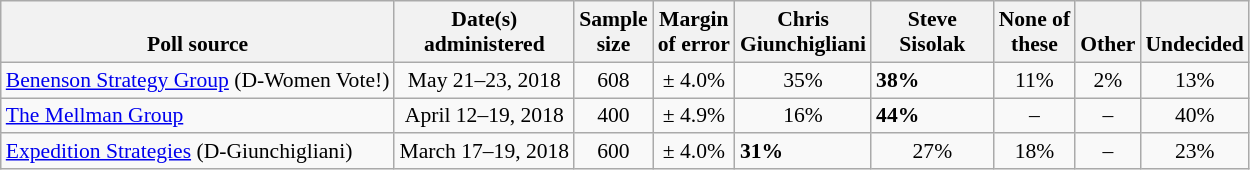<table class="wikitable" style="font-size:90%;">
<tr valign=bottom>
<th>Poll source</th>
<th>Date(s)<br>administered</th>
<th>Sample<br>size</th>
<th>Margin<br>of error</th>
<th style="width:75px;">Chris<br>Giunchigliani</th>
<th style="width:75px;">Steve<br>Sisolak</th>
<th>None of<br>these</th>
<th>Other</th>
<th>Undecided</th>
</tr>
<tr>
<td><a href='#'>Benenson Strategy Group</a> (D-Women Vote!)</td>
<td align=center>May 21–23, 2018</td>
<td align=center>608</td>
<td align=center>± 4.0%</td>
<td align=center>35%</td>
<td><strong>38%</strong></td>
<td align=center>11%</td>
<td align=center>2%</td>
<td align=center>13%</td>
</tr>
<tr>
<td><a href='#'>The Mellman Group</a></td>
<td align=center>April 12–19, 2018</td>
<td align=center>400</td>
<td align=center>± 4.9%</td>
<td align=center>16%</td>
<td><strong>44%</strong></td>
<td align=center>–</td>
<td align=center>–</td>
<td align=center>40%</td>
</tr>
<tr>
<td><a href='#'>Expedition Strategies</a> (D-Giunchigliani)</td>
<td align=center>March 17–19, 2018</td>
<td align=center>600</td>
<td align=center>± 4.0%</td>
<td><strong>31%</strong></td>
<td align=center>27%</td>
<td align=center>18%</td>
<td align=center>–</td>
<td align=center>23%</td>
</tr>
</table>
